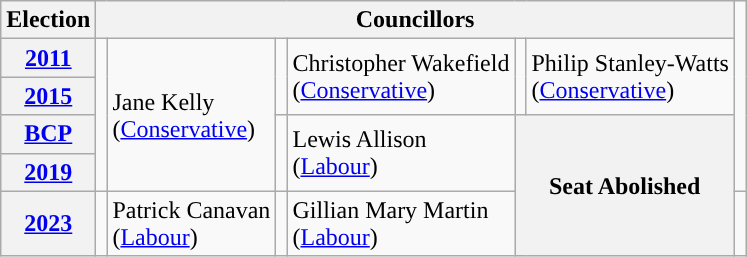<table class="wikitable">
<tr>
<th>Election</th>
<th colspan="6">Councillors</th>
</tr>
<tr>
<th><a href='#'>2011</a></th>
<td rowspan="4" style="background-color: "></td>
<td rowspan="4">Jane Kelly<br>(<a href='#'>Conservative</a>)</td>
<td rowspan="2" style="background-color: "></td>
<td rowspan="2">Christopher Wakefield<br>(<a href='#'>Conservative</a>)</td>
<td rowspan="2" style="background-color: "></td>
<td rowspan="2">Philip Stanley-Watts<br>(<a href='#'>Conservative</a>)</td>
</tr>
<tr>
<th><a href='#'>2015</a></th>
</tr>
<tr>
<th><a href='#'>BCP</a></th>
<td rowspan="2" style="background-color: "></td>
<td rowspan="2">Lewis Allison<br>(<a href='#'>Labour</a>)</td>
<th colspan="2" rowspan="4">Seat Abolished</th>
</tr>
<tr>
<th><a href='#'>2019</a></th>
</tr>
<tr>
<th rowspan="2"><a href='#'>2023</a></th>
<td rowspan="2" style="background-color: "></td>
<td rowspan="2">Patrick Canavan<br>(<a href='#'>Labour</a>)</td>
<td rowspan="2" style="background-color: "></td>
<td rowspan="2">Gillian Mary Martin<br>(<a href='#'>Labour</a>)</td>
</tr>
<tr>
<td></td>
</tr>
</table>
